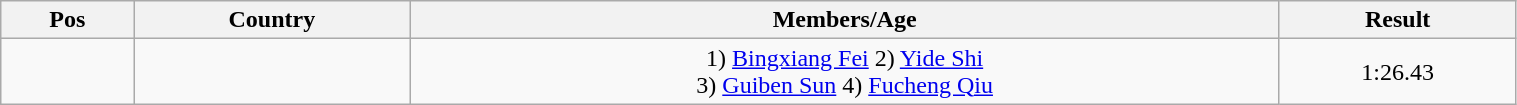<table class="wikitable"  style="text-align:center; width:80%;">
<tr>
<th>Pos</th>
<th>Country</th>
<th>Members/Age</th>
<th>Result</th>
</tr>
<tr>
<td align=center></td>
<td align=left></td>
<td>1) <a href='#'>Bingxiang Fei</a> 2) <a href='#'>Yide Shi</a><br>3) <a href='#'>Guiben Sun</a> 4) <a href='#'>Fucheng Qiu</a></td>
<td>1:26.43</td>
</tr>
</table>
